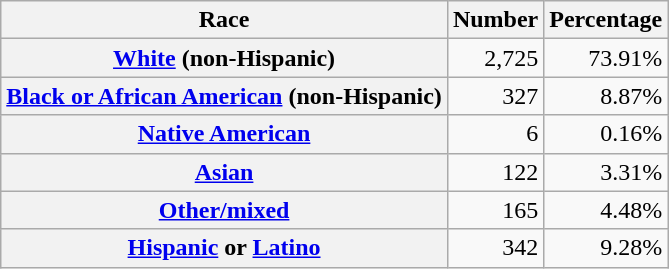<table class="wikitable" style="text-align:right">
<tr>
<th scope="col">Race</th>
<th scope="col">Number</th>
<th scope="col">Percentage</th>
</tr>
<tr>
<th scope="row"><a href='#'>White</a> (non-Hispanic)</th>
<td>2,725</td>
<td>73.91%</td>
</tr>
<tr>
<th scope="row"><a href='#'>Black or African American</a> (non-Hispanic)</th>
<td>327</td>
<td>8.87%</td>
</tr>
<tr>
<th scope="row"><a href='#'>Native American</a></th>
<td>6</td>
<td>0.16%</td>
</tr>
<tr>
<th scope="row"><a href='#'>Asian</a></th>
<td>122</td>
<td>3.31%</td>
</tr>
<tr>
<th scope="row"><a href='#'>Other/mixed</a></th>
<td>165</td>
<td>4.48%</td>
</tr>
<tr>
<th scope="row"><a href='#'>Hispanic</a> or <a href='#'>Latino</a></th>
<td>342</td>
<td>9.28%</td>
</tr>
</table>
